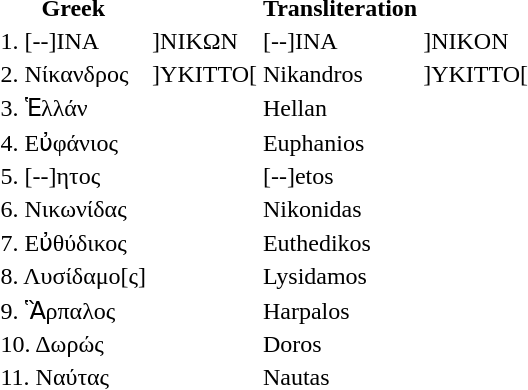<table>
<tr>
<th>Greek</th>
<th></th>
<th>Transliteration</th>
<th></th>
</tr>
<tr>
<td>1. [--]ΙΝΑ</td>
<td>]ΝΙΚΩΝ</td>
<td>[--]INA</td>
<td>]NIKON</td>
</tr>
<tr>
<td>2. Νίκανδρος</td>
<td>]ΥΚΙΤΤΟ[</td>
<td>Nikandros</td>
<td>]YKITTO[</td>
</tr>
<tr>
<td>3. Ἑλλάν</td>
<td></td>
<td>Hellan</td>
<td></td>
</tr>
<tr>
<td>4. Εὐφάνιος</td>
<td></td>
<td>Euphanios</td>
<td></td>
</tr>
<tr>
<td>5. [--]ητος</td>
<td></td>
<td>[--]etos</td>
<td></td>
</tr>
<tr>
<td>6. Νικωνίδας</td>
<td></td>
<td>Nikonidas</td>
<td></td>
</tr>
<tr>
<td>7. Εὐθύδικος</td>
<td></td>
<td>Euthedikos</td>
<td></td>
</tr>
<tr>
<td>8. Λυσίδαμο[ς]</td>
<td></td>
<td>Lysidamos</td>
<td></td>
</tr>
<tr>
<td>9. Ἃρπαλος</td>
<td></td>
<td>Harpalos</td>
<td></td>
</tr>
<tr>
<td>10. Δωρώς</td>
<td></td>
<td>Doros</td>
<td></td>
</tr>
<tr>
<td>11. Ναύτας</td>
<td></td>
<td>Nautas</td>
<td></td>
</tr>
</table>
